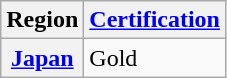<table class="wikitable plainrowheaders">
<tr>
<th scope="col">Region</th>
<th scope="col"><a href='#'>Certification</a></th>
</tr>
<tr>
<th scope="row"><a href='#'>Japan</a></th>
<td>Gold</td>
</tr>
</table>
